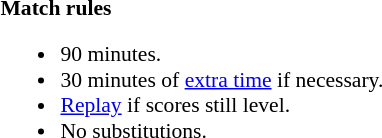<table style="width:100%; font-size:90%;">
<tr>
<td><br><strong>Match rules</strong><ul><li>90 minutes.</li><li>30 minutes of <a href='#'>extra time</a> if necessary.</li><li><a href='#'>Replay</a> if scores still level.</li><li>No substitutions.</li></ul></td>
</tr>
</table>
